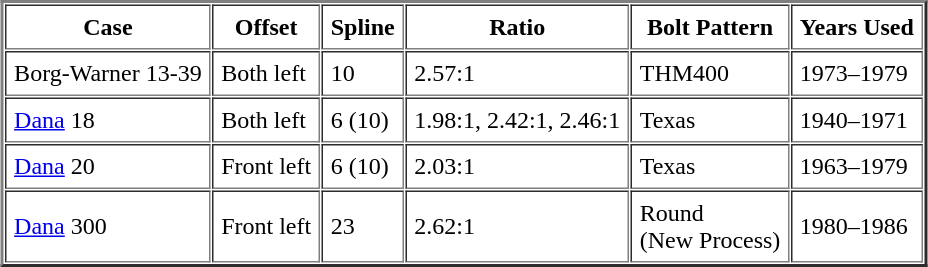<table border="2" cellspacing="1" cellpadding="5" style="margin:auto;">
<tr>
<th>Case</th>
<th>Offset</th>
<th>Spline</th>
<th>Ratio</th>
<th>Bolt Pattern</th>
<th>Years Used</th>
</tr>
<tr>
<td>Borg-Warner 13-39</td>
<td>Both left</td>
<td>10</td>
<td>2.57:1</td>
<td>THM400</td>
<td>1973–1979</td>
</tr>
<tr>
<td><a href='#'>Dana</a> 18</td>
<td>Both left</td>
<td>6 (10)</td>
<td>1.98:1, 2.42:1, 2.46:1</td>
<td>Texas</td>
<td>1940–1971</td>
</tr>
<tr>
<td><a href='#'>Dana</a> 20</td>
<td>Front left</td>
<td>6 (10)</td>
<td>2.03:1</td>
<td>Texas</td>
<td>1963–1979</td>
</tr>
<tr>
<td><a href='#'>Dana</a> 300</td>
<td>Front left</td>
<td>23</td>
<td>2.62:1</td>
<td>Round <br> (New Process)</td>
<td>1980–1986</td>
</tr>
</table>
